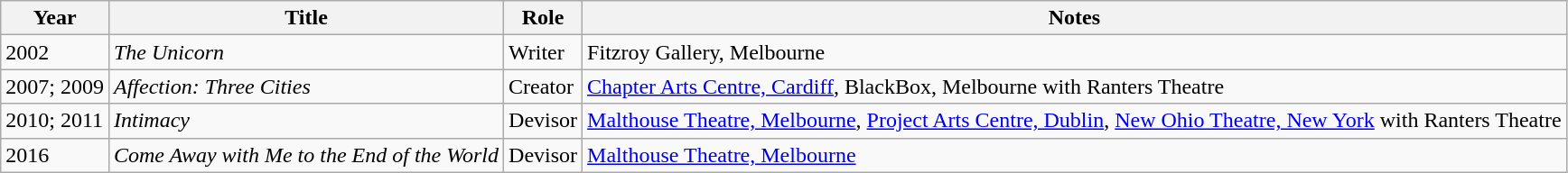<table class="wikitable">
<tr>
<th>Year</th>
<th>Title</th>
<th>Role</th>
<th>Notes</th>
</tr>
<tr>
<td>2002</td>
<td><em>The Unicorn</em></td>
<td>Writer</td>
<td>Fitzroy Gallery, Melbourne</td>
</tr>
<tr>
<td>2007; 2009</td>
<td><em>Affection: Three Cities</em></td>
<td>Creator</td>
<td><a href='#'>Chapter Arts Centre, Cardiff</a>, BlackBox, Melbourne with Ranters Theatre</td>
</tr>
<tr>
<td>2010; 2011</td>
<td><em>Intimacy</em></td>
<td>Devisor</td>
<td><a href='#'>Malthouse Theatre, Melbourne</a>, <a href='#'>Project Arts Centre, Dublin</a>, <a href='#'>New Ohio Theatre, New York</a> with Ranters Theatre</td>
</tr>
<tr>
<td>2016</td>
<td><em>Come Away with Me to the End of the World</em></td>
<td>Devisor</td>
<td><a href='#'>Malthouse Theatre, Melbourne</a></td>
</tr>
</table>
